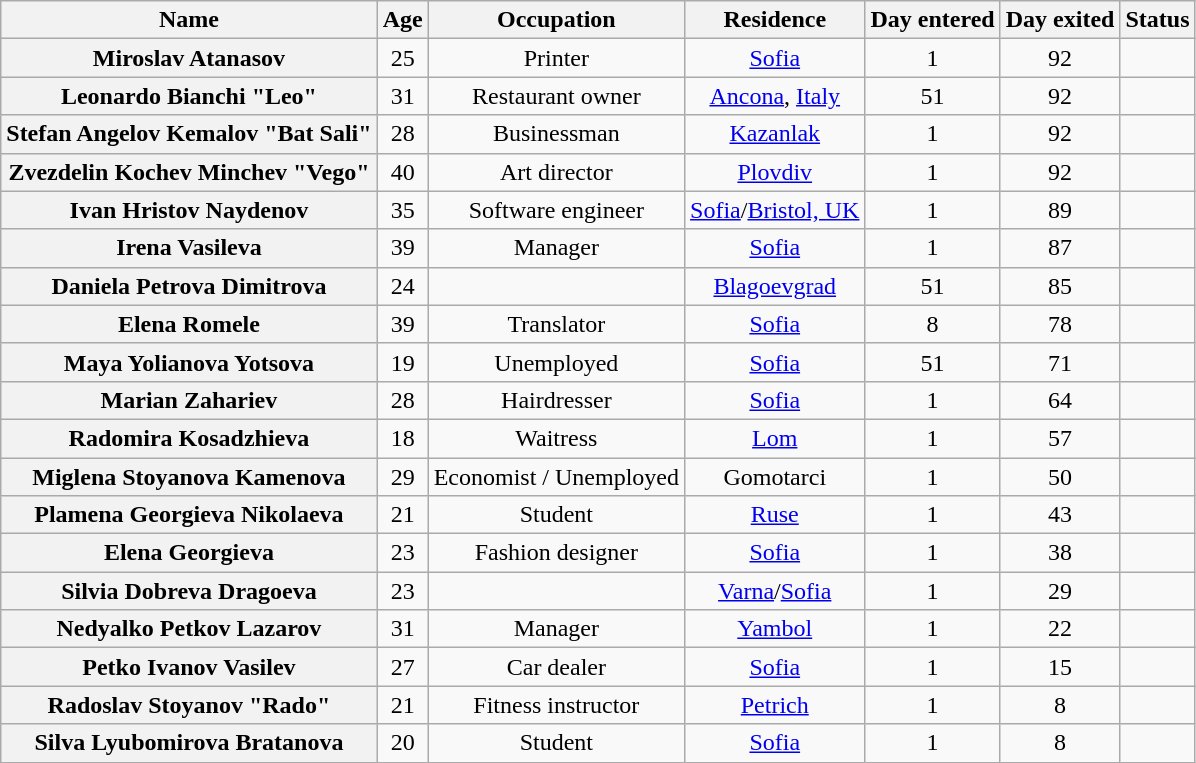<table class="wikitable sortable" style="text-align:center;">
<tr>
<th>Name</th>
<th>Age</th>
<th>Occupation</th>
<th>Residence</th>
<th>Day entered</th>
<th>Day exited</th>
<th>Status</th>
</tr>
<tr>
<th>Miroslav Atanasov</th>
<td>25</td>
<td>Printer</td>
<td><a href='#'>Sofia</a></td>
<td>1</td>
<td>92</td>
<td></td>
</tr>
<tr>
<th>Leonardo Bianchi "Leo"</th>
<td>31</td>
<td>Restaurant owner</td>
<td><a href='#'>Ancona</a>, <a href='#'>Italy</a></td>
<td>51</td>
<td>92</td>
<td></td>
</tr>
<tr>
<th><strong>Stefan Angelov Kemalov "Bat Sali"</strong></th>
<td>28</td>
<td>Businessman</td>
<td><a href='#'>Kazanlak</a></td>
<td>1</td>
<td>92</td>
<td></td>
</tr>
<tr>
<th><strong>Zvezdelin Kochev Minchev "Vego"</strong></th>
<td>40</td>
<td>Art director</td>
<td><a href='#'>Plovdiv</a></td>
<td>1</td>
<td>92</td>
<td></td>
</tr>
<tr>
<th><strong>Ivan Hristov Naydenov</strong></th>
<td>35</td>
<td>Software engineer</td>
<td><a href='#'>Sofia</a>/<a href='#'>Bristol, UK</a></td>
<td>1</td>
<td>89</td>
<td></td>
</tr>
<tr>
<th><strong>Irena Vasileva</strong></th>
<td>39</td>
<td>Manager</td>
<td><a href='#'>Sofia</a></td>
<td>1</td>
<td>87</td>
<td></td>
</tr>
<tr>
<th><strong>Daniela Petrova Dimitrova</strong></th>
<td>24</td>
<td></td>
<td><a href='#'>Blagoevgrad</a></td>
<td>51</td>
<td>85</td>
<td></td>
</tr>
<tr>
<th><strong>Elena Romele</strong></th>
<td>39</td>
<td>Translator</td>
<td><a href='#'>Sofia</a></td>
<td>8</td>
<td>78</td>
<td></td>
</tr>
<tr>
<th><strong>Maya Yolianova Yotsova</strong></th>
<td>19</td>
<td>Unemployed</td>
<td><a href='#'>Sofia</a></td>
<td>51</td>
<td>71</td>
<td></td>
</tr>
<tr>
<th><strong>Marian Zahariev</strong></th>
<td>28</td>
<td>Hairdresser</td>
<td><a href='#'>Sofia</a></td>
<td>1</td>
<td>64</td>
<td></td>
</tr>
<tr>
<th><strong>Radomira Kosadzhieva</strong></th>
<td>18</td>
<td>Waitress</td>
<td><a href='#'>Lom</a></td>
<td>1</td>
<td>57</td>
<td></td>
</tr>
<tr>
<th><strong>Miglena Stoyanova Kamenova</strong></th>
<td>29</td>
<td>Economist / Unemployed</td>
<td>Gomotarci</td>
<td>1</td>
<td>50</td>
<td></td>
</tr>
<tr>
<th><strong>Plamena Georgieva Nikolaeva</strong></th>
<td>21</td>
<td>Student</td>
<td><a href='#'>Ruse</a></td>
<td>1</td>
<td>43</td>
<td></td>
</tr>
<tr>
<th><strong>Elena Georgieva</strong></th>
<td>23</td>
<td>Fashion designer</td>
<td><a href='#'>Sofia</a></td>
<td>1</td>
<td>38</td>
<td></td>
</tr>
<tr>
<th><strong>Silvia Dobreva Dragoeva</strong></th>
<td>23</td>
<td></td>
<td><a href='#'>Varna</a>/<a href='#'>Sofia</a></td>
<td>1</td>
<td>29</td>
<td></td>
</tr>
<tr>
<th><strong>Nedyalko Petkov Lazarov</strong></th>
<td>31</td>
<td>Manager</td>
<td><a href='#'>Yambol</a></td>
<td>1</td>
<td>22</td>
<td></td>
</tr>
<tr>
<th><strong>Petko Ivanov Vasilev</strong></th>
<td>27</td>
<td>Car dealer</td>
<td><a href='#'>Sofia</a></td>
<td>1</td>
<td>15</td>
<td></td>
</tr>
<tr>
<th><strong>Radoslav Stoyanov "Rado"</strong></th>
<td>21</td>
<td>Fitness instructor</td>
<td><a href='#'>Petrich</a></td>
<td>1</td>
<td>8</td>
<td></td>
</tr>
<tr>
<th><strong>Silva Lyubomirova Bratanova</strong></th>
<td>20</td>
<td>Student</td>
<td><a href='#'>Sofia</a></td>
<td>1</td>
<td>8</td>
<td></td>
</tr>
</table>
